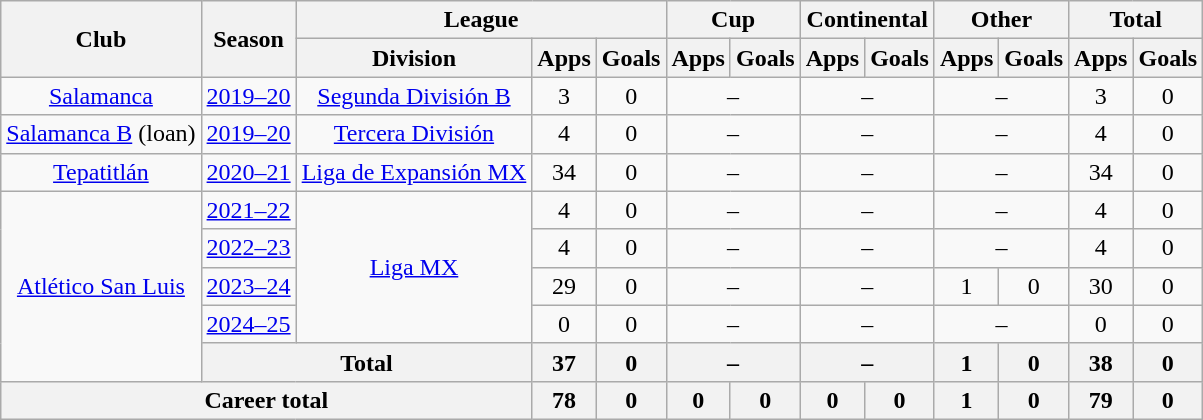<table class="wikitable" style="text-align: center">
<tr>
<th rowspan="2">Club</th>
<th rowspan="2">Season</th>
<th colspan="3">League</th>
<th colspan="2">Cup</th>
<th colspan="2">Continental</th>
<th colspan="2">Other</th>
<th colspan="2">Total</th>
</tr>
<tr>
<th>Division</th>
<th>Apps</th>
<th>Goals</th>
<th>Apps</th>
<th>Goals</th>
<th>Apps</th>
<th>Goals</th>
<th>Apps</th>
<th>Goals</th>
<th>Apps</th>
<th>Goals</th>
</tr>
<tr>
<td><a href='#'>Salamanca</a></td>
<td><a href='#'>2019–20</a></td>
<td><a href='#'>Segunda División B</a></td>
<td>3</td>
<td>0</td>
<td colspan="2">–</td>
<td colspan="2">–</td>
<td colspan="2">–</td>
<td>3</td>
<td>0</td>
</tr>
<tr>
<td><a href='#'>Salamanca B</a> (loan)</td>
<td><a href='#'>2019–20</a></td>
<td><a href='#'>Tercera División</a></td>
<td>4</td>
<td>0</td>
<td colspan="2">–</td>
<td colspan="2">–</td>
<td colspan="2">–</td>
<td>4</td>
<td>0</td>
</tr>
<tr>
<td><a href='#'>Tepatitlán</a></td>
<td><a href='#'>2020–21</a></td>
<td><a href='#'>Liga de Expansión MX</a></td>
<td>34</td>
<td>0</td>
<td colspan="2">–</td>
<td colspan="2">–</td>
<td colspan="2">–</td>
<td>34</td>
<td>0</td>
</tr>
<tr>
<td rowspan="5"><a href='#'>Atlético San Luis</a></td>
<td><a href='#'>2021–22</a></td>
<td rowspan="4"><a href='#'>Liga MX</a></td>
<td>4</td>
<td>0</td>
<td colspan="2">–</td>
<td colspan="2">–</td>
<td colspan="2">–</td>
<td>4</td>
<td>0</td>
</tr>
<tr>
<td><a href='#'>2022–23</a></td>
<td>4</td>
<td>0</td>
<td colspan="2">–</td>
<td colspan="2">–</td>
<td colspan="2">–</td>
<td>4</td>
<td>0</td>
</tr>
<tr>
<td><a href='#'>2023–24</a></td>
<td>29</td>
<td>0</td>
<td colspan="2">–</td>
<td colspan="2">–</td>
<td>1</td>
<td>0</td>
<td>30</td>
<td>0</td>
</tr>
<tr>
<td><a href='#'>2024–25</a></td>
<td>0</td>
<td>0</td>
<td colspan="2">–</td>
<td colspan="2">–</td>
<td colspan="2">–</td>
<td>0</td>
<td>0</td>
</tr>
<tr>
<th colspan="2">Total</th>
<th>37</th>
<th>0</th>
<th colspan="2">–</th>
<th colspan="2">–</th>
<th>1</th>
<th>0</th>
<th>38</th>
<th>0</th>
</tr>
<tr>
<th colspan=3>Career total</th>
<th>78</th>
<th>0</th>
<th>0</th>
<th>0</th>
<th>0</th>
<th>0</th>
<th>1</th>
<th>0</th>
<th>79</th>
<th>0</th>
</tr>
</table>
